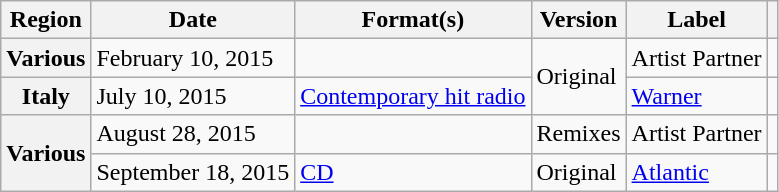<table class="wikitable plainrowheaders">
<tr>
<th scope="col">Region</th>
<th scope="col">Date</th>
<th scope="col">Format(s)</th>
<th scope="col">Version</th>
<th scope="col">Label</th>
<th scope="col"></th>
</tr>
<tr>
<th scope="row">Various</th>
<td>February 10, 2015</td>
<td></td>
<td rowspan=2>Original</td>
<td>Artist Partner</td>
<td style="text-align:center;"></td>
</tr>
<tr>
<th scope="row">Italy</th>
<td>July 10, 2015</td>
<td><a href='#'>Contemporary hit radio</a></td>
<td><a href='#'>Warner</a></td>
<td style="text-align:center;"></td>
</tr>
<tr>
<th scope="row" rowspan=2>Various</th>
<td>August 28, 2015</td>
<td></td>
<td>Remixes</td>
<td>Artist Partner</td>
<td style="text-align:center;"></td>
</tr>
<tr>
<td>September 18, 2015</td>
<td><a href='#'>CD</a></td>
<td>Original</td>
<td><a href='#'>Atlantic</a></td>
<td style="text-align:center;"></td>
</tr>
</table>
